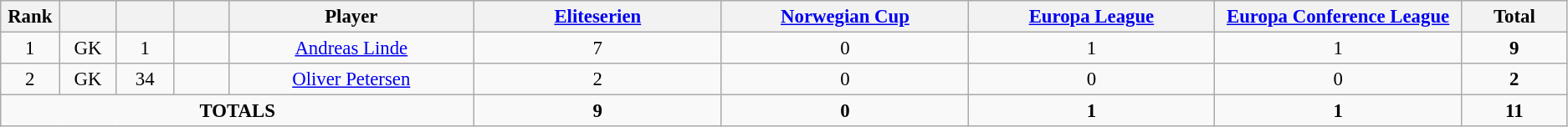<table class="wikitable" style="font-size: 95%; text-align: center;">
<tr>
<th width=40>Rank</th>
<th width=40></th>
<th width=40></th>
<th width=40></th>
<th width=200>Player</th>
<th width=200><a href='#'>Eliteserien</a></th>
<th width=200><a href='#'>Norwegian Cup</a></th>
<th width=200><a href='#'>Europa League</a></th>
<th width=200><a href='#'>Europa Conference League</a></th>
<th width=80><strong>Total</strong></th>
</tr>
<tr>
<td>1</td>
<td>GK</td>
<td>1</td>
<td></td>
<td><a href='#'>Andreas Linde</a></td>
<td>7</td>
<td>0</td>
<td>1</td>
<td>1</td>
<td><strong>9</strong></td>
</tr>
<tr>
<td>2</td>
<td>GK</td>
<td>34</td>
<td></td>
<td><a href='#'>Oliver Petersen</a></td>
<td>2</td>
<td>0</td>
<td>0</td>
<td>0</td>
<td><strong>2</strong></td>
</tr>
<tr>
<td colspan="5"><strong>TOTALS</strong></td>
<td><strong>9</strong></td>
<td><strong>0</strong></td>
<td><strong>1</strong></td>
<td><strong>1</strong></td>
<td><strong>11</strong></td>
</tr>
</table>
